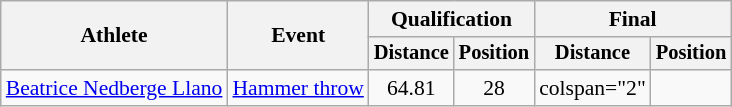<table class="wikitable" style="font-size:90%">
<tr>
<th rowspan="2">Athlete</th>
<th rowspan="2">Event</th>
<th colspan="2">Qualification</th>
<th colspan="2">Final</th>
</tr>
<tr style="font-size:95%">
<th>Distance</th>
<th>Position</th>
<th>Distance</th>
<th>Position</th>
</tr>
<tr align="center">
<td align="left"><a href='#'>Beatrice Nedberge Llano</a></td>
<td align="left"><a href='#'>Hammer throw</a></td>
<td>64.81</td>
<td>28</td>
<td>colspan="2" </td>
</tr>
</table>
